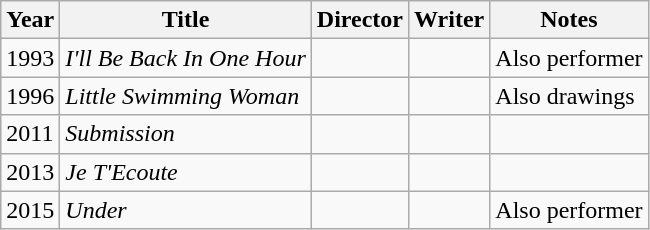<table class="wikitable">
<tr>
<th>Year</th>
<th>Title</th>
<th>Director</th>
<th>Writer</th>
<th>Notes</th>
</tr>
<tr>
<td>1993</td>
<td><em>I'll Be Back In One Hour</em></td>
<td></td>
<td></td>
<td>Also performer</td>
</tr>
<tr>
<td>1996</td>
<td><em>Little Swimming Woman</em></td>
<td></td>
<td></td>
<td>Also drawings</td>
</tr>
<tr>
<td>2011</td>
<td><em>Submission</em></td>
<td></td>
<td></td>
<td></td>
</tr>
<tr>
<td>2013</td>
<td><em>Je T'Ecoute</em></td>
<td></td>
<td></td>
<td></td>
</tr>
<tr>
<td>2015</td>
<td><em>Under</em></td>
<td></td>
<td></td>
<td>Also performer</td>
</tr>
</table>
